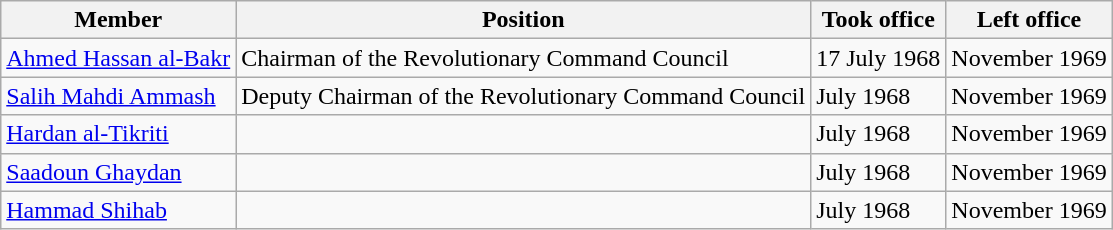<table class="wikitable">
<tr>
<th>Member</th>
<th>Position</th>
<th>Took office</th>
<th>Left office</th>
</tr>
<tr>
<td><a href='#'>Ahmed Hassan al-Bakr</a></td>
<td>Chairman of the Revolutionary Command Council</td>
<td>17 July 1968</td>
<td>November 1969</td>
</tr>
<tr>
<td><a href='#'>Salih Mahdi Ammash</a></td>
<td>Deputy Chairman of the Revolutionary Command Council</td>
<td>July 1968</td>
<td>November 1969</td>
</tr>
<tr>
<td><a href='#'>Hardan al-Tikriti</a></td>
<td></td>
<td>July 1968</td>
<td>November 1969</td>
</tr>
<tr>
<td><a href='#'>Saadoun Ghaydan</a></td>
<td></td>
<td>July 1968</td>
<td>November 1969</td>
</tr>
<tr>
<td><a href='#'>Hammad Shihab</a></td>
<td></td>
<td>July 1968</td>
<td>November 1969</td>
</tr>
</table>
